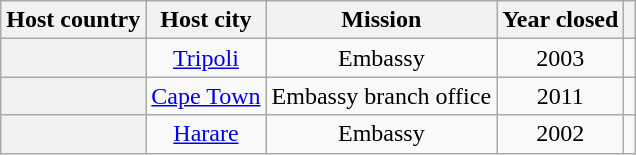<table class="wikitable plainrowheaders" style="text-align:center;">
<tr>
<th scope="col">Host country</th>
<th scope="col">Host city</th>
<th scope="col">Mission</th>
<th scope="col">Year closed</th>
<th scope="col"></th>
</tr>
<tr>
<th scope="row"></th>
<td><a href='#'>Tripoli</a></td>
<td>Embassy</td>
<td>2003</td>
<td></td>
</tr>
<tr>
<th scope="row"></th>
<td><a href='#'>Cape Town</a></td>
<td>Embassy branch office</td>
<td>2011</td>
<td></td>
</tr>
<tr>
<th scope="row"></th>
<td><a href='#'>Harare</a></td>
<td>Embassy</td>
<td>2002</td>
<td></td>
</tr>
</table>
